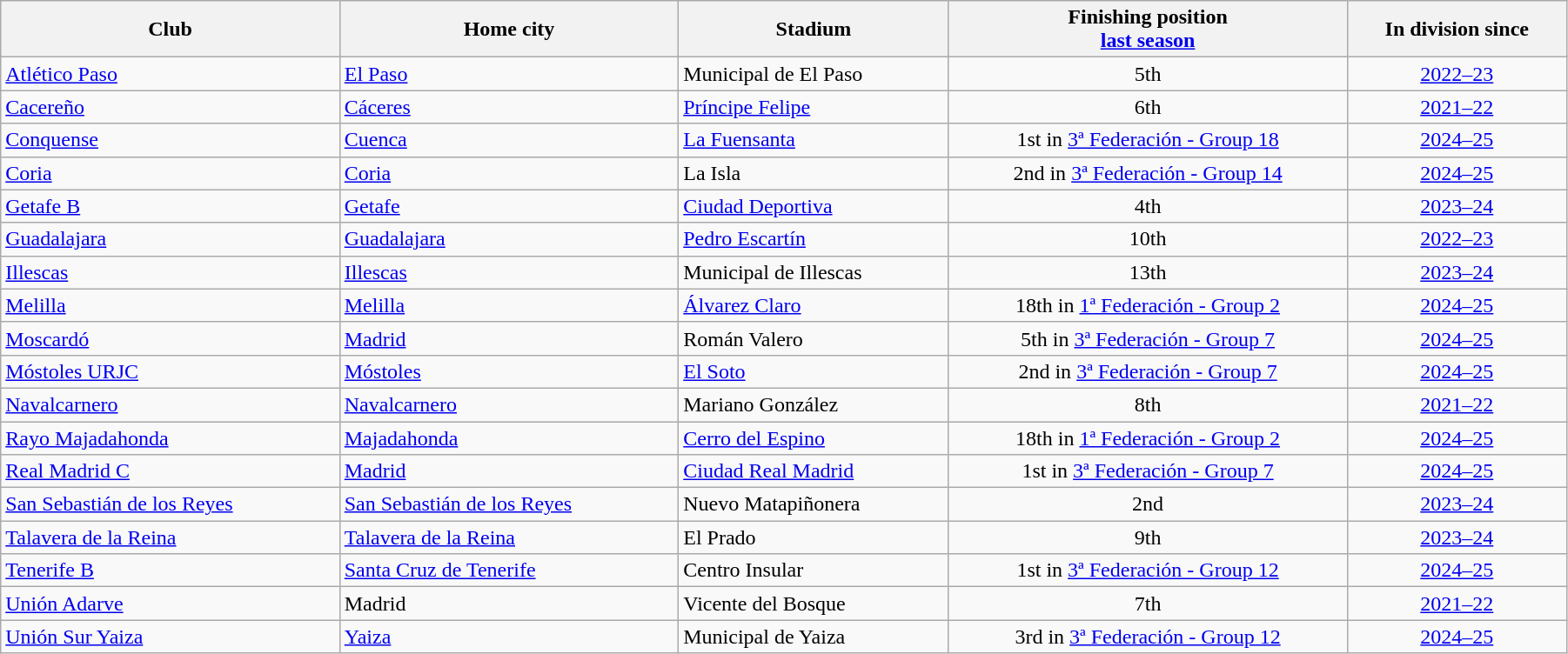<table class="wikitable sortable" width=95% style="font-size:100%">
<tr>
<th>Club</th>
<th>Home city</th>
<th>Stadium</th>
<th>Finishing position<br><a href='#'>last season</a></th>
<th>In division since</th>
</tr>
<tr>
<td style="text-align:left;"><a href='#'>Atlético Paso</a></td>
<td><a href='#'>El Paso</a></td>
<td>Municipal de El Paso</td>
<td align=center>5th</td>
<td align=center><a href='#'>2022–23</a></td>
</tr>
<tr>
<td style="text-align:left;"><a href='#'>Cacereño</a></td>
<td><a href='#'>Cáceres</a></td>
<td><a href='#'>Príncipe Felipe</a></td>
<td align=center>6th</td>
<td align=center><a href='#'>2021–22</a></td>
</tr>
<tr>
<td style="text-align:left;"><a href='#'>Conquense</a></td>
<td><a href='#'>Cuenca</a></td>
<td><a href='#'>La Fuensanta</a></td>
<td align=center>1st in <a href='#'>3ª Federación - Group 18</a></td>
<td align=center><a href='#'>2024–25</a></td>
</tr>
<tr>
<td style="text-align:left;"><a href='#'>Coria</a></td>
<td><a href='#'>Coria</a></td>
<td>La Isla</td>
<td align=center>2nd in <a href='#'>3ª Federación - Group 14</a></td>
<td align=center><a href='#'>2024–25</a></td>
</tr>
<tr>
<td style="text-align:left;"><a href='#'>Getafe B</a></td>
<td><a href='#'>Getafe</a></td>
<td><a href='#'>Ciudad Deportiva</a></td>
<td align=center>4th</td>
<td align=center><a href='#'>2023–24</a></td>
</tr>
<tr>
<td style="text-align:left;"><a href='#'>Guadalajara</a></td>
<td><a href='#'>Guadalajara</a></td>
<td><a href='#'>Pedro Escartín</a></td>
<td align=center>10th</td>
<td align=center><a href='#'>2022–23</a></td>
</tr>
<tr>
<td style="text-align:left;"><a href='#'>Illescas</a></td>
<td><a href='#'>Illescas</a></td>
<td>Municipal de Illescas</td>
<td align=center>13th</td>
<td align=center><a href='#'>2023–24</a></td>
</tr>
<tr>
<td style="text-align:left;"><a href='#'>Melilla</a></td>
<td><a href='#'>Melilla</a></td>
<td><a href='#'>Álvarez Claro</a></td>
<td align=center>18th in <a href='#'>1ª Federación - Group 2</a></td>
<td align=center><a href='#'>2024–25</a></td>
</tr>
<tr>
<td style="text-align:left;"><a href='#'>Moscardó</a></td>
<td><a href='#'>Madrid</a></td>
<td>Román Valero</td>
<td align=center>5th in <a href='#'>3ª Federación - Group 7</a></td>
<td align=center><a href='#'>2024–25</a></td>
</tr>
<tr>
<td style="text-align:left;"><a href='#'>Móstoles URJC</a></td>
<td><a href='#'>Móstoles</a></td>
<td><a href='#'>El Soto</a></td>
<td align=center>2nd in <a href='#'>3ª Federación - Group 7</a></td>
<td align=center><a href='#'>2024–25</a></td>
</tr>
<tr>
<td style="text-align:left;"><a href='#'>Navalcarnero</a></td>
<td><a href='#'>Navalcarnero</a></td>
<td>Mariano González</td>
<td align=center>8th</td>
<td align=center><a href='#'>2021–22</a></td>
</tr>
<tr>
<td style="text-align:left;"><a href='#'>Rayo Majadahonda</a></td>
<td><a href='#'>Majadahonda</a></td>
<td><a href='#'>Cerro del Espino</a></td>
<td align=center>18th in <a href='#'>1ª Federación - Group 2</a></td>
<td align=center><a href='#'>2024–25</a></td>
</tr>
<tr>
<td style="text-align:left;"><a href='#'>Real Madrid C</a></td>
<td><a href='#'>Madrid</a></td>
<td><a href='#'>Ciudad Real Madrid</a></td>
<td align=center>1st in <a href='#'>3ª Federación - Group 7</a></td>
<td align=center><a href='#'>2024–25</a></td>
</tr>
<tr>
<td style="text-align:left;"><a href='#'>San Sebastián de los Reyes</a></td>
<td><a href='#'>San Sebastián de los Reyes</a></td>
<td>Nuevo Matapiñonera</td>
<td align=center>2nd</td>
<td align=center><a href='#'>2023–24</a></td>
</tr>
<tr>
<td style="text-align:left;"><a href='#'>Talavera de la Reina</a></td>
<td><a href='#'>Talavera de la Reina</a></td>
<td>El Prado</td>
<td align=center>9th</td>
<td align=center><a href='#'>2023–24</a></td>
</tr>
<tr>
<td style="text-align:left;"><a href='#'>Tenerife B</a></td>
<td><a href='#'>Santa Cruz de Tenerife</a></td>
<td>Centro Insular</td>
<td align=center>1st in <a href='#'>3ª Federación - Group 12</a></td>
<td align=center><a href='#'>2024–25</a></td>
</tr>
<tr>
<td style="text-align:left;"><a href='#'>Unión Adarve</a></td>
<td>Madrid</td>
<td>Vicente del Bosque</td>
<td align=center>7th</td>
<td align=center><a href='#'>2021–22</a></td>
</tr>
<tr>
<td style="text-align:left;"><a href='#'>Unión Sur Yaiza</a></td>
<td><a href='#'>Yaiza</a></td>
<td>Municipal de Yaiza</td>
<td align=center>3rd in <a href='#'>3ª Federación - Group 12</a></td>
<td align=center><a href='#'>2024–25</a></td>
</tr>
</table>
